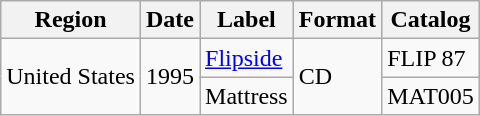<table class="wikitable">
<tr>
<th>Region</th>
<th>Date</th>
<th>Label</th>
<th>Format</th>
<th>Catalog</th>
</tr>
<tr>
<td rowspan="2">United States</td>
<td rowspan="2">1995</td>
<td><a href='#'>Flipside</a></td>
<td rowspan="2">CD</td>
<td>FLIP 87</td>
</tr>
<tr>
<td>Mattress</td>
<td>MAT005</td>
</tr>
</table>
